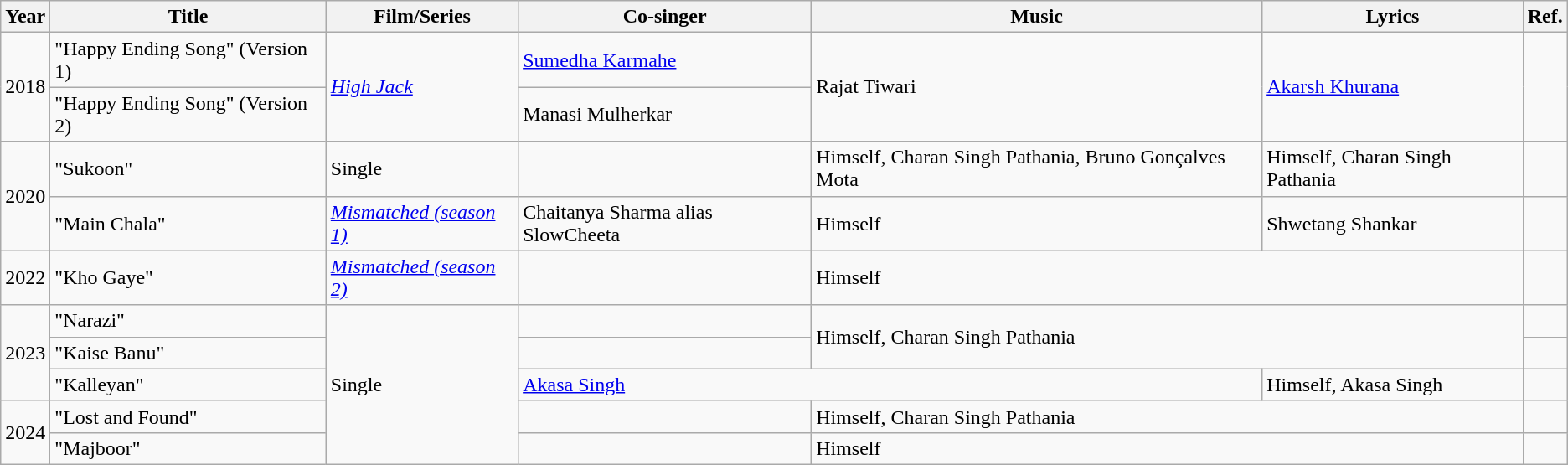<table class="wikitable">
<tr>
<th>Year</th>
<th>Title</th>
<th>Film/Series</th>
<th>Co-singer</th>
<th>Music</th>
<th>Lyrics</th>
<th>Ref.</th>
</tr>
<tr>
<td rowspan="2">2018</td>
<td>"Happy Ending Song" (Version 1)</td>
<td rowspan=2><em><a href='#'>High Jack</a></em></td>
<td><a href='#'>Sumedha Karmahe</a></td>
<td rowspan=2>Rajat Tiwari</td>
<td rowspan=2><a href='#'>Akarsh Khurana</a></td>
<td rowspan="2"></td>
</tr>
<tr>
<td>"Happy Ending Song" (Version 2)</td>
<td>Manasi Mulherkar</td>
</tr>
<tr>
<td rowspan="2">2020</td>
<td>"Sukoon"</td>
<td>Single</td>
<td></td>
<td>Himself, Charan Singh Pathania, Bruno Gonçalves Mota</td>
<td>Himself, Charan Singh Pathania</td>
<td></td>
</tr>
<tr>
<td>"Main Chala"</td>
<td><em><a href='#'>Mismatched (season 1)</a></em></td>
<td>Chaitanya Sharma alias SlowCheeta</td>
<td>Himself</td>
<td>Shwetang Shankar</td>
<td></td>
</tr>
<tr>
<td>2022</td>
<td>"Kho Gaye"</td>
<td><em><a href='#'>Mismatched (season 2)</a></em></td>
<td></td>
<td colspan=2>Himself</td>
<td></td>
</tr>
<tr>
<td rowspan="3">2023</td>
<td>"Narazi"</td>
<td rowspan="5">Single</td>
<td></td>
<td rowspan=2 colspan=2>Himself, Charan Singh Pathania</td>
<td></td>
</tr>
<tr>
<td>"Kaise Banu"</td>
<td></td>
<td></td>
</tr>
<tr>
<td>"Kalleyan"</td>
<td colspan=2><a href='#'>Akasa Singh</a></td>
<td>Himself, Akasa Singh</td>
<td></td>
</tr>
<tr>
<td rowspan="2">2024</td>
<td>"Lost and Found"</td>
<td></td>
<td colspan=2>Himself, Charan Singh Pathania</td>
<td></td>
</tr>
<tr>
<td>"Majboor"</td>
<td></td>
<td colspan=2>Himself</td>
<td></td>
</tr>
</table>
